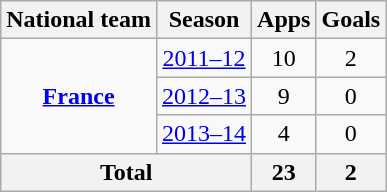<table class="wikitable" style="text-align:center">
<tr>
<th>National team</th>
<th>Season</th>
<th>Apps</th>
<th>Goals</th>
</tr>
<tr>
<td rowspan=3 valign="center"><strong><a href='#'>France</a></strong></td>
<td><a href='#'>2011–12</a></td>
<td>10</td>
<td>2</td>
</tr>
<tr>
<td><a href='#'>2012–13</a></td>
<td>9</td>
<td>0</td>
</tr>
<tr>
<td><a href='#'>2013–14</a></td>
<td>4</td>
<td>0</td>
</tr>
<tr>
<th colspan=2>Total</th>
<th>23</th>
<th>2</th>
</tr>
</table>
